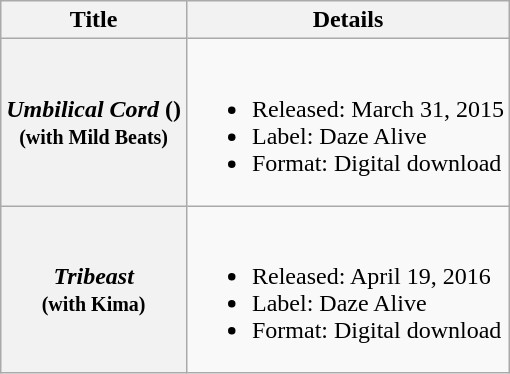<table class="wikitable plainrowheaders">
<tr>
<th>Title</th>
<th>Details</th>
</tr>
<tr>
<th scope="row"><em>Umbilical Cord</em> ()<br><small>(with Mild Beats)</small></th>
<td><br><ul><li>Released: March 31, 2015</li><li>Label: Daze Alive</li><li>Format: Digital download</li></ul></td>
</tr>
<tr>
<th scope="row"><em>Tribeast</em><br><small>(with Kima)</small></th>
<td><br><ul><li>Released: April 19, 2016</li><li>Label: Daze Alive</li><li>Format: Digital download</li></ul></td>
</tr>
</table>
